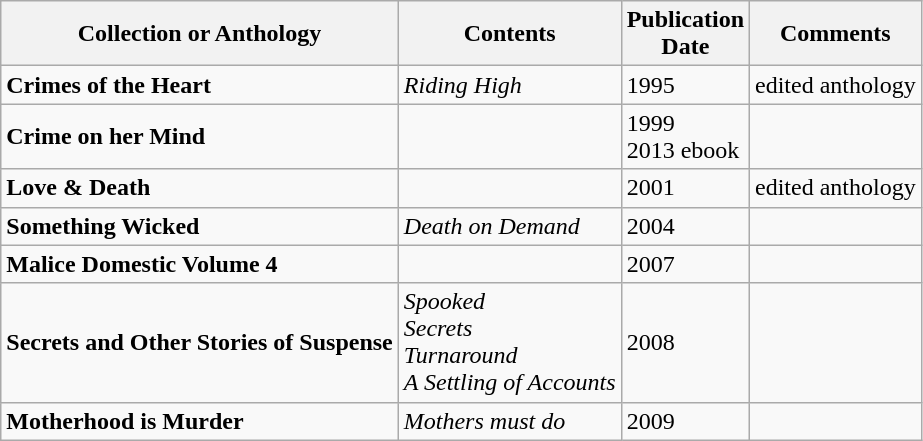<table class="wikitable">
<tr>
<th>Collection or Anthology</th>
<th>Contents</th>
<th>Publication<br>Date</th>
<th>Comments</th>
</tr>
<tr>
<td><strong>Crimes of the Heart</strong></td>
<td><em>Riding High</em></td>
<td>1995</td>
<td>edited anthology</td>
</tr>
<tr>
<td><strong>Crime on her Mind</strong></td>
<td></td>
<td>1999<br>2013 ebook</td>
<td></td>
</tr>
<tr>
<td><strong>Love & Death</strong></td>
<td></td>
<td>2001</td>
<td>edited anthology</td>
</tr>
<tr>
<td><strong>Something Wicked</strong></td>
<td><em>Death on Demand</em></td>
<td>2004</td>
<td></td>
</tr>
<tr>
<td><strong>Malice Domestic Volume 4</strong></td>
<td></td>
<td>2007</td>
<td></td>
</tr>
<tr>
<td><strong>Secrets and Other Stories of Suspense</strong></td>
<td><em>Spooked</em><br><em>Secrets</em><br><em>Turnaround</em><br><em>A Settling of Accounts</em></td>
<td>2008</td>
<td></td>
</tr>
<tr>
<td><strong>Motherhood is Murder</strong></td>
<td><em>Mothers must do</em></td>
<td>2009</td>
<td></td>
</tr>
</table>
